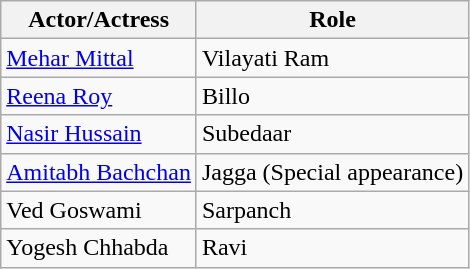<table class="wikitable">
<tr>
<th>Actor/Actress</th>
<th>Role</th>
</tr>
<tr>
<td><a href='#'>Mehar Mittal</a></td>
<td>Vilayati Ram</td>
</tr>
<tr>
<td><a href='#'>Reena Roy</a></td>
<td>Billo</td>
</tr>
<tr>
<td><a href='#'>Nasir Hussain</a></td>
<td>Subedaar</td>
</tr>
<tr>
<td><a href='#'>Amitabh Bachchan</a></td>
<td>Jagga (Special appearance)</td>
</tr>
<tr>
<td>Ved Goswami</td>
<td>Sarpanch</td>
</tr>
<tr>
<td>Yogesh Chhabda</td>
<td>Ravi</td>
</tr>
</table>
